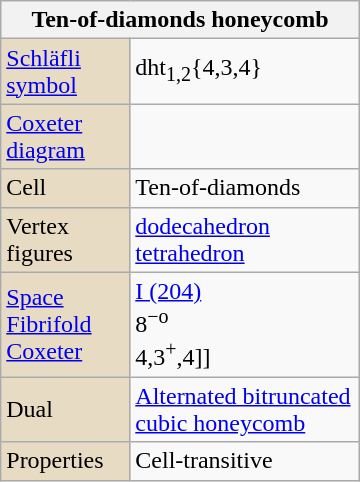<table class="wikitable" align="right" style="margin-left:10px" width="240">
<tr>
<th bgcolor=#e7dcc3 colspan=2>Ten-of-diamonds honeycomb</th>
</tr>
<tr>
<td bgcolor=#e7dcc3><a href='#'>Schläfli symbol</a></td>
<td>dht<sub>1,2</sub>{4,3,4}</td>
</tr>
<tr>
<td bgcolor=#e7dcc3><a href='#'>Coxeter diagram</a></td>
<td></td>
</tr>
<tr>
<td bgcolor=#e7dcc3>Cell</td>
<td>Ten-of-diamonds<br></td>
</tr>
<tr>
<td bgcolor=#e7dcc3>Vertex figures</td>
<td><a href='#'>dodecahedron</a><br><a href='#'>tetrahedron</a></td>
</tr>
<tr>
<td bgcolor=#e7dcc3><a href='#'>Space</a><br><a href='#'>Fibrifold</a><br><a href='#'>Coxeter</a></td>
<td><a href='#'>I (204)</a><br>8<sup>−o</sup><br>4,3<sup>+</sup>,4]]</td>
</tr>
<tr>
<td bgcolor=#e7dcc3>Dual</td>
<td><a href='#'>Alternated bitruncated cubic honeycomb</a></td>
</tr>
<tr>
<td bgcolor=#e7dcc3>Properties</td>
<td>Cell-transitive</td>
</tr>
</table>
